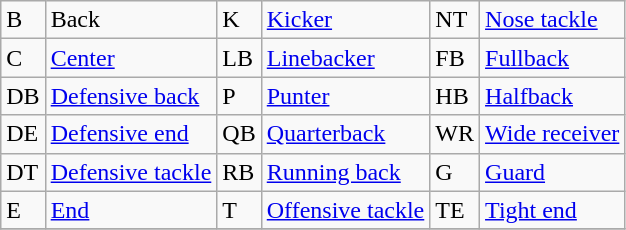<table class="wikitable">
<tr>
<td>B</td>
<td>Back</td>
<td>K</td>
<td><a href='#'>Kicker</a></td>
<td>NT</td>
<td><a href='#'>Nose tackle</a></td>
</tr>
<tr>
<td>C</td>
<td><a href='#'>Center</a></td>
<td>LB</td>
<td><a href='#'>Linebacker</a></td>
<td>FB</td>
<td><a href='#'>Fullback</a></td>
</tr>
<tr>
<td>DB</td>
<td><a href='#'>Defensive back</a></td>
<td>P</td>
<td><a href='#'>Punter</a></td>
<td>HB</td>
<td><a href='#'>Halfback</a></td>
</tr>
<tr>
<td>DE</td>
<td><a href='#'>Defensive end</a></td>
<td>QB</td>
<td><a href='#'>Quarterback</a></td>
<td>WR</td>
<td><a href='#'>Wide receiver</a></td>
</tr>
<tr>
<td>DT</td>
<td><a href='#'>Defensive tackle</a></td>
<td>RB</td>
<td><a href='#'>Running back</a></td>
<td>G</td>
<td><a href='#'>Guard</a></td>
</tr>
<tr>
<td>E</td>
<td><a href='#'>End</a></td>
<td>T</td>
<td><a href='#'>Offensive tackle</a></td>
<td>TE</td>
<td><a href='#'>Tight end</a></td>
</tr>
<tr>
</tr>
</table>
